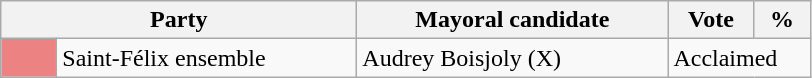<table class="wikitable">
<tr>
<th bgcolor="#DDDDFF" width="230px" colspan="2">Party</th>
<th bgcolor="#DDDDFF" width="200px">Mayoral candidate</th>
<th bgcolor="#DDDDFF" width="50px">Vote</th>
<th bgcolor="#DDDDFF" width="30px">%</th>
</tr>
<tr>
<td bgcolor=#ec8282 width="30px"> </td>
<td>Saint-Félix ensemble</td>
<td>Audrey Boisjoly (X)</td>
<td colspan="2">Acclaimed</td>
</tr>
</table>
